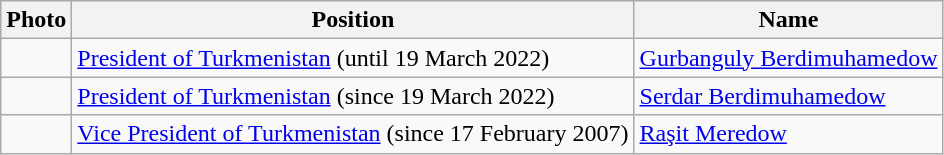<table class="wikitable">
<tr>
<th>Photo</th>
<th>Position</th>
<th>Name</th>
</tr>
<tr>
<td></td>
<td><a href='#'>President of Turkmenistan</a> (until 19 March 2022)</td>
<td><a href='#'>Gurbanguly Berdimuhamedow</a></td>
</tr>
<tr>
<td></td>
<td><a href='#'>President of Turkmenistan</a> (since 19 March 2022)</td>
<td><a href='#'>Serdar Berdimuhamedow</a></td>
</tr>
<tr>
<td></td>
<td><a href='#'>Vice President of Turkmenistan</a> (since 17 February 2007)</td>
<td><a href='#'>Raşit Meredow</a></td>
</tr>
</table>
